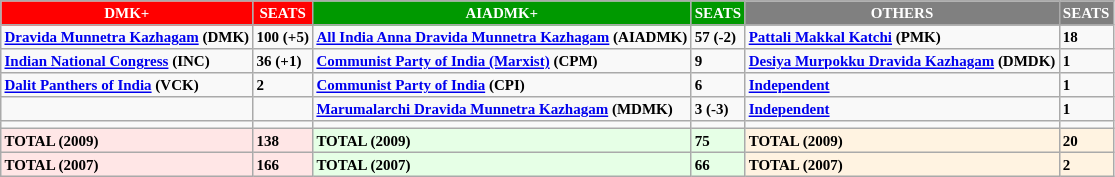<table class="wikitable" style="font-weight: bold; font-size: x-small; font-family: verdana">
<tr>
<th style="background-color:#FF0000; color:white">DMK+</th>
<th style="background-color:#FF0000; color:white">SEATS</th>
<th style="background-color:#009900; color:white">AIADMK+</th>
<th style="background-color:#009900; color:white">SEATS</th>
<th style="background-color:gray; color:white">OTHERS</th>
<th style="background-color:gray; color:white">SEATS</th>
</tr>
<tr --->
<td><a href='#'>Dravida Munnetra Kazhagam</a> (DMK)</td>
<td>100 (+5)</td>
<td><a href='#'>All India Anna Dravida Munnetra Kazhagam</a> (AIADMK)</td>
<td>57 (-2)</td>
<td><a href='#'>Pattali Makkal Katchi</a> (PMK)</td>
<td>18</td>
</tr>
<tr --->
<td><a href='#'>Indian National Congress</a> (INC)</td>
<td>36 (+1)</td>
<td><a href='#'>Communist Party of India (Marxist)</a> (CPM)</td>
<td>9</td>
<td><a href='#'>Desiya Murpokku Dravida Kazhagam</a> (DMDK)</td>
<td>1</td>
</tr>
<tr --->
<td><a href='#'>Dalit Panthers of India</a> (VCK)</td>
<td>2</td>
<td><a href='#'>Communist Party of India</a> (CPI)</td>
<td>6</td>
<td><a href='#'>Independent</a></td>
<td>1</td>
</tr>
<tr --->
<td></td>
<td></td>
<td><a href='#'>Marumalarchi Dravida Munnetra Kazhagam</a> (MDMK)</td>
<td>3 (-3)</td>
<td><a href='#'>Independent</a></td>
<td>1</td>
</tr>
<tr --->
<td></td>
<td></td>
<td></td>
<td></td>
<td></td>
<td></td>
</tr>
<tr --->
<td bgcolor=#FFE6E6>TOTAL (2009)</td>
<td bgcolor=#FFE6E6>138</td>
<td bgcolor=#E6FFE6>TOTAL (2009)</td>
<td bgcolor=#E6FFE6>75</td>
<td bgcolor=#FFF3E1>TOTAL (2009)</td>
<td bgcolor=#FFF3E1>20</td>
</tr>
<tr --->
<td bgcolor=#FFE6E6>TOTAL (2007)</td>
<td bgcolor=#FFE6E6>166</td>
<td bgcolor=#E6FFE6>TOTAL (2007)</td>
<td bgcolor=#E6FFE6>66</td>
<td bgcolor=#FFF3E1>TOTAL (2007)</td>
<td bgcolor=#FFF3E1>2</td>
</tr>
</table>
